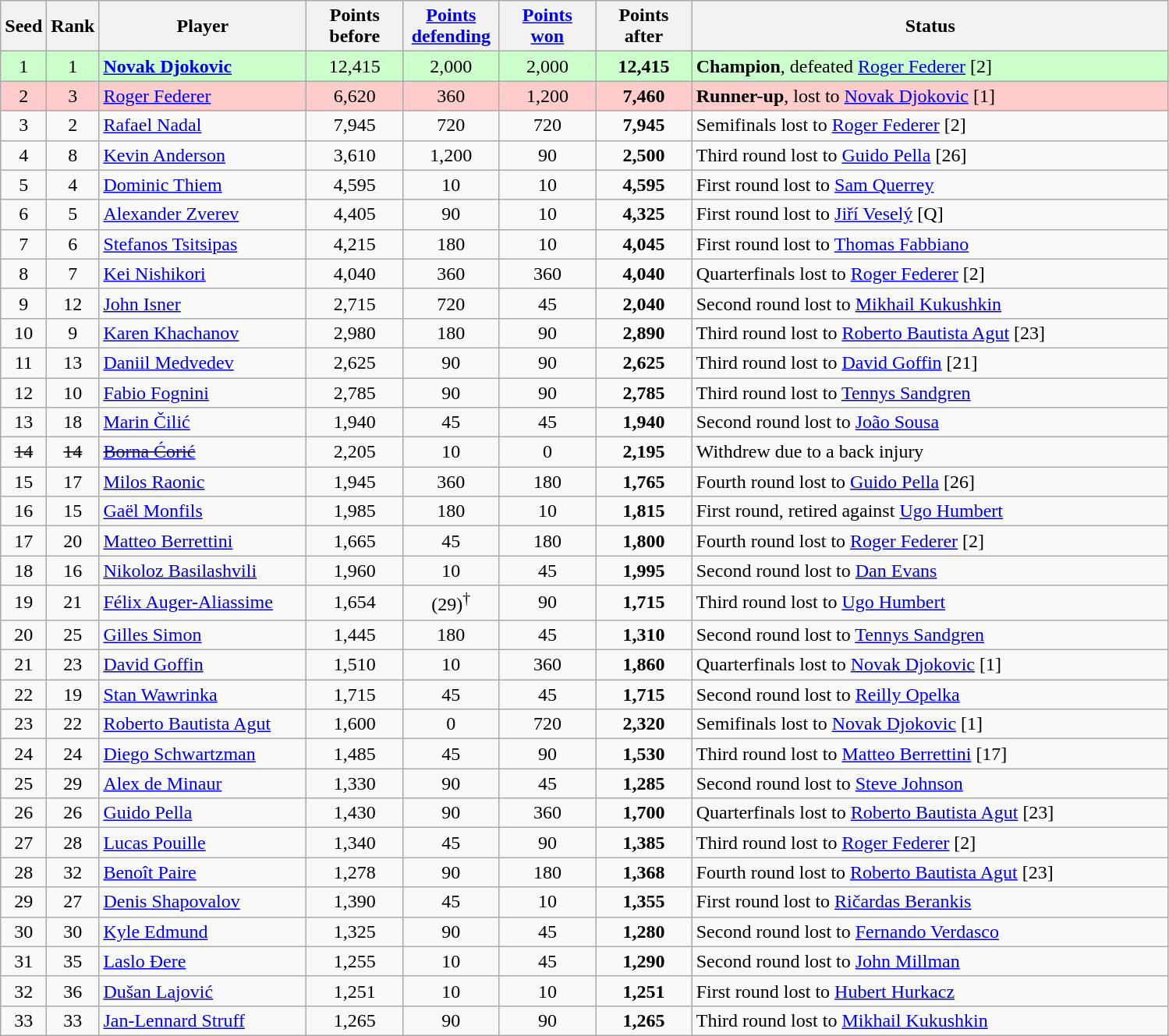<table class="wikitable sortable" style="text-align:center;">
<tr>
<th style="width:30px;">Seed</th>
<th style="width:30px;">Rank</th>
<th style="width:170px;">Player</th>
<th style="width:75px;">Points <br>before</th>
<th style="width:75px;"><a href='#'>Points <br>defending</a></th>
<th style="width:75px;"><a href='#'>Points <br>won</a></th>
<th style="width:75px;">Points <br>after</th>
<th style="width:400px;">Status</th>
</tr>
<tr style="background:#cfc;">
<td>1</td>
<td>1</td>
<td style="text-align:left;"><strong> <a href='#'>Novak Djokovic</a></strong></td>
<td>12,415</td>
<td>2,000</td>
<td>2,000</td>
<td><strong>12,415</strong></td>
<td style="text-align:left;"><strong>Champion</strong>, defeated  <a href='#'>Roger Federer</a> [2]</td>
</tr>
<tr style="background:#fcc;">
<td>2</td>
<td>3</td>
<td style="text-align:left;"> <a href='#'>Roger Federer</a></td>
<td>6,620</td>
<td>360</td>
<td>1,200</td>
<td><strong>7,460</strong></td>
<td style="text-align:left;"><strong>Runner-up</strong>, lost to  <a href='#'>Novak Djokovic</a> [1]</td>
</tr>
<tr>
<td>3</td>
<td>2</td>
<td style="text-align:left;"> <a href='#'>Rafael Nadal</a></td>
<td>7,945</td>
<td>720</td>
<td>720</td>
<td><strong>7,945</strong></td>
<td style="text-align:left;">Semifinals lost to  <a href='#'>Roger Federer</a> [2]</td>
</tr>
<tr>
<td>4</td>
<td>8</td>
<td style="text-align:left;"> <a href='#'>Kevin Anderson</a></td>
<td>3,610</td>
<td>1,200</td>
<td>90</td>
<td><strong>2,500</strong></td>
<td style="text-align:left;">Third round lost to  <a href='#'>Guido Pella</a> [26]</td>
</tr>
<tr>
<td>5</td>
<td>4</td>
<td style="text-align:left;"> <a href='#'>Dominic Thiem</a></td>
<td>4,595</td>
<td>10</td>
<td>10</td>
<td><strong>4,595</strong></td>
<td style="text-align:left;">First round lost to  <a href='#'>Sam Querrey</a></td>
</tr>
<tr>
<td>6</td>
<td>5</td>
<td style="text-align:left;"> <a href='#'>Alexander Zverev</a></td>
<td>4,405</td>
<td>90</td>
<td>10</td>
<td><strong>4,325</strong></td>
<td style="text-align:left;">First round lost to  <a href='#'>Jiří Veselý</a> [Q]</td>
</tr>
<tr>
<td>7</td>
<td>6</td>
<td style="text-align:left;"> <a href='#'>Stefanos Tsitsipas</a></td>
<td>4,215</td>
<td>180</td>
<td>10</td>
<td><strong>4,045</strong></td>
<td style="text-align:left;">First round lost to  <a href='#'>Thomas Fabbiano</a></td>
</tr>
<tr>
<td>8</td>
<td>7</td>
<td style="text-align:left;"> <a href='#'>Kei Nishikori</a></td>
<td>4,040</td>
<td>360</td>
<td>360</td>
<td><strong>4,040</strong></td>
<td style="text-align:left;">Quarterfinals lost to  <a href='#'>Roger Federer</a> [2]</td>
</tr>
<tr>
<td>9</td>
<td>12</td>
<td style="text-align:left;"> <a href='#'>John Isner</a></td>
<td>2,715</td>
<td>720</td>
<td>45</td>
<td><strong>2,040</strong></td>
<td style="text-align:left;">Second round lost to  <a href='#'>Mikhail Kukushkin</a></td>
</tr>
<tr>
<td>10</td>
<td>9</td>
<td style="text-align:left;"> <a href='#'>Karen Khachanov</a></td>
<td>2,980</td>
<td>180</td>
<td>90</td>
<td><strong>2,890</strong></td>
<td style="text-align:left;">Third round lost to  <a href='#'>Roberto Bautista Agut</a> [23]</td>
</tr>
<tr>
<td>11</td>
<td>13</td>
<td style="text-align:left;"> <a href='#'>Daniil Medvedev</a></td>
<td>2,625</td>
<td>90</td>
<td>90</td>
<td><strong>2,625</strong></td>
<td style="text-align:left;">Third round lost to  <a href='#'>David Goffin</a> [21]</td>
</tr>
<tr>
<td>12</td>
<td>10</td>
<td style="text-align:left;"> <a href='#'>Fabio Fognini</a></td>
<td>2,785</td>
<td>90</td>
<td>90</td>
<td><strong>2,785</strong></td>
<td style="text-align:left;">Third round lost to  <a href='#'>Tennys Sandgren</a></td>
</tr>
<tr>
<td>13</td>
<td>18</td>
<td style="text-align:left;"> <a href='#'>Marin Čilić</a></td>
<td>1,940</td>
<td>45</td>
<td>45</td>
<td><strong>1,940</strong></td>
<td style="text-align:left;">Second round lost to  <a href='#'>João Sousa</a></td>
</tr>
<tr>
<td><s>14</s></td>
<td><s>14</s></td>
<td style="text-align:left;"><s> <a href='#'>Borna Ćorić</a></s></td>
<td>2,205</td>
<td>10</td>
<td>0</td>
<td><strong>2,195</strong></td>
<td style="text-align:left;">Withdrew due to a back injury</td>
</tr>
<tr>
<td>15</td>
<td>17</td>
<td style="text-align:left;"> <a href='#'>Milos Raonic</a></td>
<td>1,945</td>
<td>360</td>
<td>180</td>
<td><strong>1,765</strong></td>
<td style="text-align:left;">Fourth round lost to  <a href='#'>Guido Pella</a> [26]</td>
</tr>
<tr>
<td>16</td>
<td>15</td>
<td style="text-align:left;"> <a href='#'>Gaël Monfils</a></td>
<td>1,985</td>
<td>180</td>
<td>10</td>
<td><strong>1,815</strong></td>
<td style="text-align:left;">First round, retired against  <a href='#'>Ugo Humbert</a></td>
</tr>
<tr>
<td>17</td>
<td>20</td>
<td style="text-align:left;"> <a href='#'>Matteo Berrettini</a></td>
<td>1,665</td>
<td>45</td>
<td>180</td>
<td><strong>1,800</strong></td>
<td style="text-align:left;">Fourth round lost to  <a href='#'>Roger Federer</a> [2]</td>
</tr>
<tr>
<td>18</td>
<td>16</td>
<td style="text-align:left;"> <a href='#'>Nikoloz Basilashvili</a></td>
<td>1,960</td>
<td>10</td>
<td>45</td>
<td><strong>1,995</strong></td>
<td style="text-align:left;">Second round lost to  <a href='#'>Dan Evans</a></td>
</tr>
<tr>
<td>19</td>
<td>21</td>
<td style="text-align:left;"> <a href='#'>Félix Auger-Aliassime</a></td>
<td>1,654</td>
<td>(29)<sup>†</sup></td>
<td>90</td>
<td><strong>1,715</strong></td>
<td style="text-align:left;">Third round lost to  <a href='#'>Ugo Humbert</a></td>
</tr>
<tr>
<td>20</td>
<td>25</td>
<td style="text-align:left;"> <a href='#'>Gilles Simon</a></td>
<td>1,445</td>
<td>180</td>
<td>45</td>
<td><strong>1,310</strong></td>
<td style="text-align:left;">Second round lost to  <a href='#'>Tennys Sandgren</a></td>
</tr>
<tr>
<td>21</td>
<td>23</td>
<td style="text-align:left;"> <a href='#'>David Goffin</a></td>
<td>1,510</td>
<td>10</td>
<td>360</td>
<td><strong>1,860</strong></td>
<td style="text-align:left;">Quarterfinals lost to  <a href='#'>Novak Djokovic</a> [1]</td>
</tr>
<tr>
<td>22</td>
<td>19</td>
<td style="text-align:left;"> <a href='#'>Stan Wawrinka</a></td>
<td>1,715</td>
<td>45</td>
<td>45</td>
<td><strong>1,715</strong></td>
<td style="text-align:left;">Second round lost to  <a href='#'>Reilly Opelka</a></td>
</tr>
<tr>
<td>23</td>
<td>22</td>
<td style="text-align:left;"> <a href='#'>Roberto Bautista Agut</a></td>
<td>1,600</td>
<td>0</td>
<td>720</td>
<td><strong>2,320</strong></td>
<td style="text-align:left;">Semifinals lost to  <a href='#'>Novak Djokovic</a> [1]</td>
</tr>
<tr>
<td>24</td>
<td>24</td>
<td style="text-align:left;"> <a href='#'>Diego Schwartzman</a></td>
<td>1,485</td>
<td>45</td>
<td>90</td>
<td><strong>1,530</strong></td>
<td style="text-align:left;">Third round lost to  <a href='#'>Matteo Berrettini</a> [17]</td>
</tr>
<tr>
<td>25</td>
<td>29</td>
<td style="text-align:left;"> <a href='#'>Alex de Minaur</a></td>
<td>1,330</td>
<td>90</td>
<td>45</td>
<td><strong>1,285</strong></td>
<td style="text-align:left;">Second round lost to  <a href='#'>Steve Johnson</a></td>
</tr>
<tr>
<td>26</td>
<td>26</td>
<td style="text-align:left;"> <a href='#'>Guido Pella</a></td>
<td>1,430</td>
<td>90</td>
<td>360</td>
<td><strong>1,700</strong></td>
<td style="text-align:left;">Quarterfinals lost to  <a href='#'>Roberto Bautista Agut</a> [23]</td>
</tr>
<tr>
<td>27</td>
<td>28</td>
<td style="text-align:left;"> <a href='#'>Lucas Pouille</a></td>
<td>1,340</td>
<td>45</td>
<td>90</td>
<td><strong>1,385</strong></td>
<td style="text-align:left;">Third round lost to  <a href='#'>Roger Federer</a> [2]</td>
</tr>
<tr>
<td>28</td>
<td>32</td>
<td style="text-align:left;"> <a href='#'>Benoît Paire</a></td>
<td>1,278</td>
<td>90</td>
<td>180</td>
<td><strong>1,368</strong></td>
<td style="text-align:left;">Fourth round lost to  <a href='#'>Roberto Bautista Agut</a> [23]</td>
</tr>
<tr>
<td>29</td>
<td>27</td>
<td style="text-align:left;"> <a href='#'>Denis Shapovalov</a></td>
<td>1,390</td>
<td>45</td>
<td>10</td>
<td><strong>1,355</strong></td>
<td style="text-align:left;">First round lost to  <a href='#'>Ričardas Berankis</a></td>
</tr>
<tr>
<td>30</td>
<td>30</td>
<td style="text-align:left;"> <a href='#'>Kyle Edmund</a></td>
<td>1,325</td>
<td>90</td>
<td>45</td>
<td><strong>1,280</strong></td>
<td style="text-align:left;">Second round lost to  <a href='#'>Fernando Verdasco</a></td>
</tr>
<tr>
<td>31</td>
<td>35</td>
<td style="text-align:left;"> <a href='#'>Laslo Đere</a></td>
<td>1,255</td>
<td>10</td>
<td>45</td>
<td><strong>1,290</strong></td>
<td style="text-align:left;">Second round lost to  <a href='#'>John Millman</a></td>
</tr>
<tr>
<td>32</td>
<td>36</td>
<td style="text-align:left;"> <a href='#'>Dušan Lajović</a></td>
<td>1,251</td>
<td>10</td>
<td>10</td>
<td><strong>1,251</strong></td>
<td style="text-align:left;">First round lost to  <a href='#'>Hubert Hurkacz</a></td>
</tr>
<tr>
<td>33</td>
<td>33</td>
<td style="text-align:left;"> <a href='#'>Jan-Lennard Struff</a></td>
<td>1,265</td>
<td>90</td>
<td>90</td>
<td><strong>1,265</strong></td>
<td style="text-align:left;">Third round lost to  <a href='#'>Mikhail Kukushkin</a></td>
</tr>
</table>
